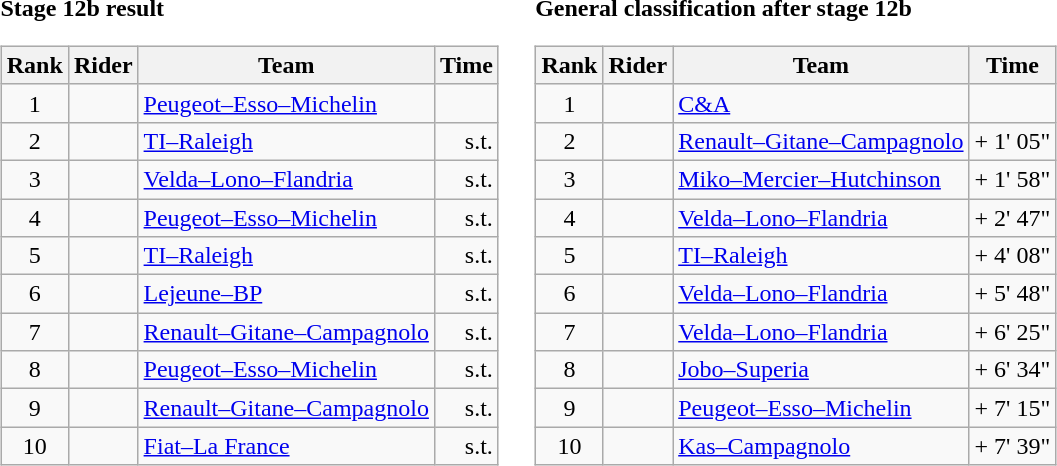<table>
<tr>
<td><strong>Stage 12b result</strong><br><table class="wikitable">
<tr>
<th scope="col">Rank</th>
<th scope="col">Rider</th>
<th scope="col">Team</th>
<th scope="col">Time</th>
</tr>
<tr>
<td style="text-align:center;">1</td>
<td></td>
<td><a href='#'>Peugeot–Esso–Michelin</a></td>
<td style="text-align:right;"></td>
</tr>
<tr>
<td style="text-align:center;">2</td>
<td></td>
<td><a href='#'>TI–Raleigh</a></td>
<td style="text-align:right;">s.t.</td>
</tr>
<tr>
<td style="text-align:center;">3</td>
<td></td>
<td><a href='#'>Velda–Lono–Flandria</a></td>
<td style="text-align:right;">s.t.</td>
</tr>
<tr>
<td style="text-align:center;">4</td>
<td></td>
<td><a href='#'>Peugeot–Esso–Michelin</a></td>
<td style="text-align:right;">s.t.</td>
</tr>
<tr>
<td style="text-align:center;">5</td>
<td></td>
<td><a href='#'>TI–Raleigh</a></td>
<td style="text-align:right;">s.t.</td>
</tr>
<tr>
<td style="text-align:center;">6</td>
<td></td>
<td><a href='#'>Lejeune–BP</a></td>
<td style="text-align:right;">s.t.</td>
</tr>
<tr>
<td style="text-align:center;">7</td>
<td></td>
<td><a href='#'>Renault–Gitane–Campagnolo</a></td>
<td style="text-align:right;">s.t.</td>
</tr>
<tr>
<td style="text-align:center;">8</td>
<td></td>
<td><a href='#'>Peugeot–Esso–Michelin</a></td>
<td style="text-align:right;">s.t.</td>
</tr>
<tr>
<td style="text-align:center;">9</td>
<td></td>
<td><a href='#'>Renault–Gitane–Campagnolo</a></td>
<td style="text-align:right;">s.t.</td>
</tr>
<tr>
<td style="text-align:center;">10</td>
<td></td>
<td><a href='#'>Fiat–La France</a></td>
<td style="text-align:right;">s.t.</td>
</tr>
</table>
</td>
<td></td>
<td><strong>General classification after stage 12b</strong><br><table class="wikitable">
<tr>
<th scope="col">Rank</th>
<th scope="col">Rider</th>
<th scope="col">Team</th>
<th scope="col">Time</th>
</tr>
<tr>
<td style="text-align:center;">1</td>
<td> </td>
<td><a href='#'>C&A</a></td>
<td style="text-align:right;"></td>
</tr>
<tr>
<td style="text-align:center;">2</td>
<td></td>
<td><a href='#'>Renault–Gitane–Campagnolo</a></td>
<td style="text-align:right;">+ 1' 05"</td>
</tr>
<tr>
<td style="text-align:center;">3</td>
<td></td>
<td><a href='#'>Miko–Mercier–Hutchinson</a></td>
<td style="text-align:right;">+ 1' 58"</td>
</tr>
<tr>
<td style="text-align:center;">4</td>
<td></td>
<td><a href='#'>Velda–Lono–Flandria</a></td>
<td style="text-align:right;">+ 2' 47"</td>
</tr>
<tr>
<td style="text-align:center;">5</td>
<td></td>
<td><a href='#'>TI–Raleigh</a></td>
<td style="text-align:right;">+ 4' 08"</td>
</tr>
<tr>
<td style="text-align:center;">6</td>
<td></td>
<td><a href='#'>Velda–Lono–Flandria</a></td>
<td style="text-align:right;">+ 5' 48"</td>
</tr>
<tr>
<td style="text-align:center;">7</td>
<td></td>
<td><a href='#'>Velda–Lono–Flandria</a></td>
<td style="text-align:right;">+ 6' 25"</td>
</tr>
<tr>
<td style="text-align:center;">8</td>
<td></td>
<td><a href='#'>Jobo–Superia</a></td>
<td style="text-align:right;">+ 6' 34"</td>
</tr>
<tr>
<td style="text-align:center;">9</td>
<td></td>
<td><a href='#'>Peugeot–Esso–Michelin</a></td>
<td style="text-align:right;">+ 7' 15"</td>
</tr>
<tr>
<td style="text-align:center;">10</td>
<td></td>
<td><a href='#'>Kas–Campagnolo</a></td>
<td style="text-align:right;">+ 7' 39"</td>
</tr>
</table>
</td>
</tr>
</table>
